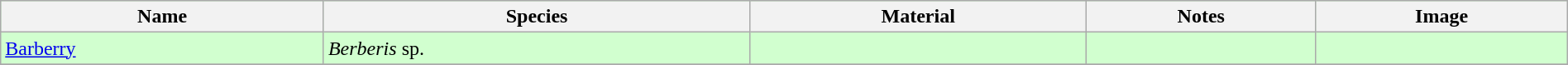<table class="wikitable" align="center" width="100%" style="background:#D1FFCF;">
<tr>
<th>Name</th>
<th>Species</th>
<th>Material</th>
<th>Notes</th>
<th>Image</th>
</tr>
<tr>
<td><a href='#'>Barberry</a></td>
<td><em>Berberis</em> sp.</td>
<td></td>
<td></td>
<td></td>
</tr>
<tr>
</tr>
</table>
